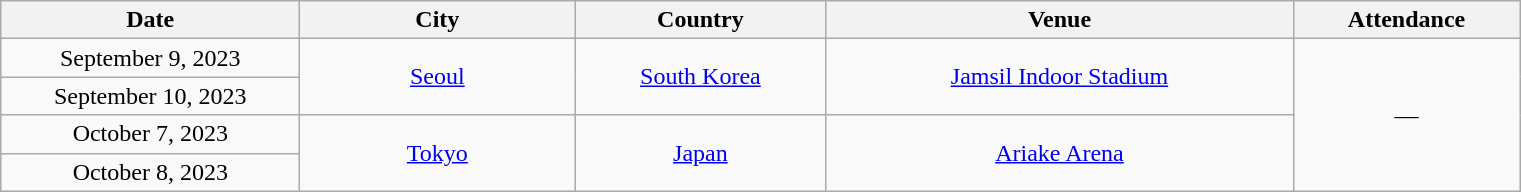<table class="wikitable" style="text-align:center;">
<tr>
<th scope="col" style="width:12em;">Date</th>
<th scope="col" style="width:11em;">City</th>
<th scope="col" style="width:10em;">Country</th>
<th scope="col" style="width:19em;">Venue</th>
<th scope="col" style="width:9em;">Attendance</th>
</tr>
<tr>
<td>September 9, 2023</td>
<td rowspan="2"><a href='#'>Seoul</a></td>
<td rowspan="2"><a href='#'>South Korea</a></td>
<td rowspan="2"><a href='#'>Jamsil Indoor Stadium</a></td>
<td rowspan="4">—</td>
</tr>
<tr>
<td>September 10, 2023</td>
</tr>
<tr>
<td>October 7, 2023</td>
<td rowspan="2"><a href='#'>Tokyo</a></td>
<td rowspan="2"><a href='#'>Japan</a></td>
<td rowspan="2"><a href='#'>Ariake Arena</a></td>
</tr>
<tr>
<td>October 8, 2023</td>
</tr>
</table>
